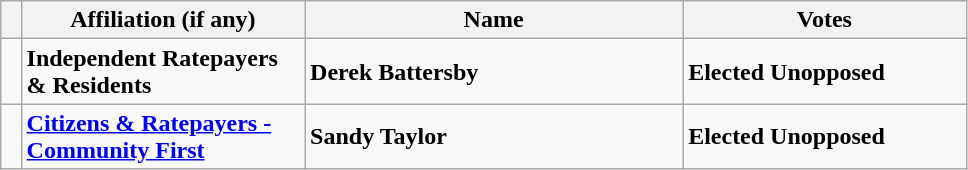<table class="wikitable" style="width:51%;">
<tr>
<th style="width:1%;"></th>
<th style="width:15%;">Affiliation (if any)</th>
<th style="width:20%;">Name</th>
<th style="width:15%;">Votes</th>
</tr>
<tr>
<td bgcolor=></td>
<td><strong>Independent Ratepayers & Residents</strong></td>
<td><strong>Derek Battersby</strong></td>
<td><strong>Elected Unopposed</strong></td>
</tr>
<tr>
<td bgcolor=></td>
<td><strong><a href='#'>Citizens & Ratepayers - Community First</a></strong></td>
<td><strong>Sandy Taylor</strong></td>
<td><strong>Elected Unopposed</strong></td>
</tr>
</table>
